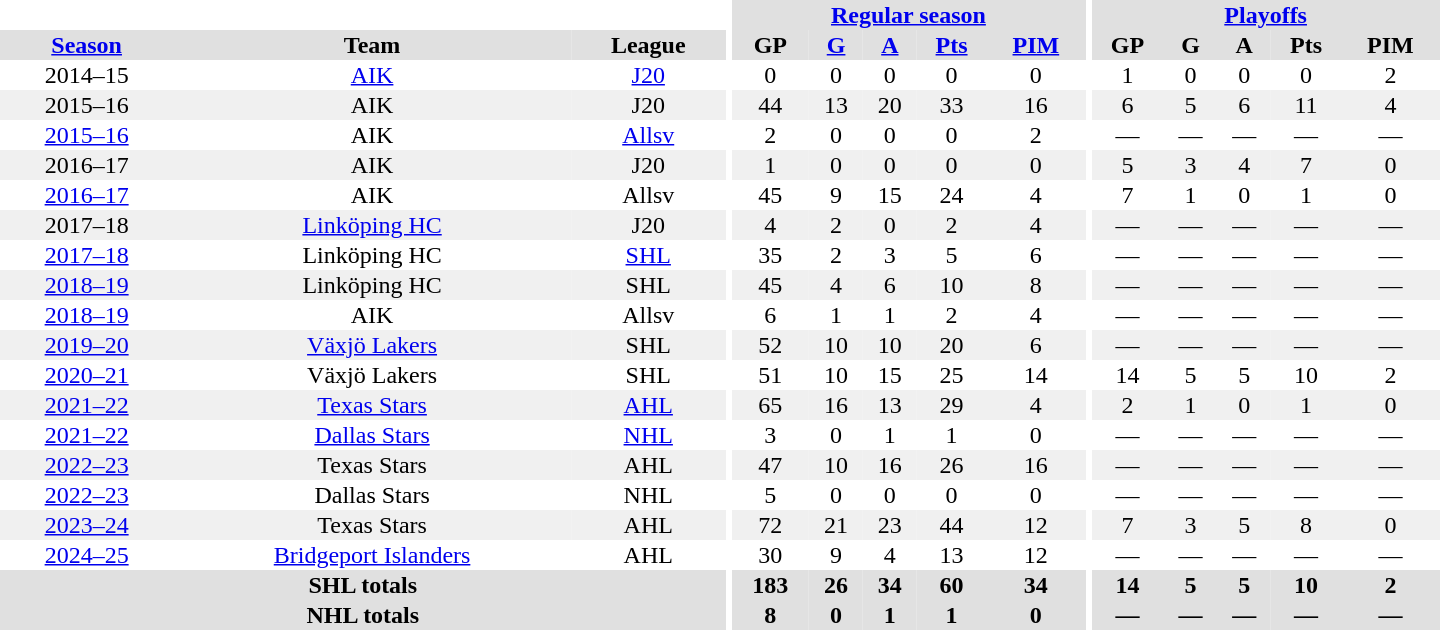<table border="0" cellpadding="1" cellspacing="0" style="text-align:center; width:60em">
<tr bgcolor="#e0e0e0">
<th colspan="3" bgcolor="#ffffff"></th>
<th rowspan="99" bgcolor="#ffffff"></th>
<th colspan="5"><a href='#'>Regular season</a></th>
<th rowspan="99" bgcolor="#ffffff"></th>
<th colspan="5"><a href='#'>Playoffs</a></th>
</tr>
<tr bgcolor="#e0e0e0">
<th><a href='#'>Season</a></th>
<th>Team</th>
<th>League</th>
<th>GP</th>
<th><a href='#'>G</a></th>
<th><a href='#'>A</a></th>
<th><a href='#'>Pts</a></th>
<th><a href='#'>PIM</a></th>
<th>GP</th>
<th>G</th>
<th>A</th>
<th>Pts</th>
<th>PIM</th>
</tr>
<tr>
<td>2014–15</td>
<td><a href='#'>AIK</a></td>
<td><a href='#'>J20</a></td>
<td>0</td>
<td>0</td>
<td>0</td>
<td>0</td>
<td>0</td>
<td>1</td>
<td>0</td>
<td>0</td>
<td>0</td>
<td>2</td>
</tr>
<tr bgcolor="#f0f0f0">
<td>2015–16</td>
<td>AIK</td>
<td>J20</td>
<td>44</td>
<td>13</td>
<td>20</td>
<td>33</td>
<td>16</td>
<td>6</td>
<td>5</td>
<td>6</td>
<td>11</td>
<td>4</td>
</tr>
<tr>
<td><a href='#'>2015–16</a></td>
<td>AIK</td>
<td><a href='#'>Allsv</a></td>
<td>2</td>
<td>0</td>
<td>0</td>
<td>0</td>
<td>2</td>
<td>—</td>
<td>—</td>
<td>—</td>
<td>—</td>
<td>—</td>
</tr>
<tr bgcolor="#f0f0f0">
<td>2016–17</td>
<td>AIK</td>
<td>J20</td>
<td>1</td>
<td>0</td>
<td>0</td>
<td>0</td>
<td>0</td>
<td>5</td>
<td>3</td>
<td>4</td>
<td>7</td>
<td>0</td>
</tr>
<tr>
<td><a href='#'>2016–17</a></td>
<td>AIK</td>
<td>Allsv</td>
<td>45</td>
<td>9</td>
<td>15</td>
<td>24</td>
<td>4</td>
<td>7</td>
<td>1</td>
<td>0</td>
<td>1</td>
<td>0</td>
</tr>
<tr bgcolor="#f0f0f0">
<td>2017–18</td>
<td><a href='#'>Linköping HC</a></td>
<td>J20</td>
<td>4</td>
<td>2</td>
<td>0</td>
<td>2</td>
<td>4</td>
<td>—</td>
<td>—</td>
<td>—</td>
<td>—</td>
<td>—</td>
</tr>
<tr>
<td><a href='#'>2017–18</a></td>
<td>Linköping HC</td>
<td><a href='#'>SHL</a></td>
<td>35</td>
<td>2</td>
<td>3</td>
<td>5</td>
<td>6</td>
<td>—</td>
<td>—</td>
<td>—</td>
<td>—</td>
<td>—</td>
</tr>
<tr bgcolor="#f0f0f0">
<td><a href='#'>2018–19</a></td>
<td>Linköping HC</td>
<td>SHL</td>
<td>45</td>
<td>4</td>
<td>6</td>
<td>10</td>
<td>8</td>
<td>—</td>
<td>—</td>
<td>—</td>
<td>—</td>
<td>—</td>
</tr>
<tr>
<td><a href='#'>2018–19</a></td>
<td>AIK</td>
<td>Allsv</td>
<td>6</td>
<td>1</td>
<td>1</td>
<td>2</td>
<td>4</td>
<td>—</td>
<td>—</td>
<td>—</td>
<td>—</td>
<td>—</td>
</tr>
<tr bgcolor="#f0f0f0">
<td><a href='#'>2019–20</a></td>
<td><a href='#'>Växjö Lakers</a></td>
<td>SHL</td>
<td>52</td>
<td>10</td>
<td>10</td>
<td>20</td>
<td>6</td>
<td>—</td>
<td>—</td>
<td>—</td>
<td>—</td>
<td>—</td>
</tr>
<tr>
<td><a href='#'>2020–21</a></td>
<td>Växjö Lakers</td>
<td>SHL</td>
<td>51</td>
<td>10</td>
<td>15</td>
<td>25</td>
<td>14</td>
<td>14</td>
<td>5</td>
<td>5</td>
<td>10</td>
<td>2</td>
</tr>
<tr bgcolor="#f0f0f0">
<td><a href='#'>2021–22</a></td>
<td><a href='#'>Texas Stars</a></td>
<td><a href='#'>AHL</a></td>
<td>65</td>
<td>16</td>
<td>13</td>
<td>29</td>
<td>4</td>
<td>2</td>
<td>1</td>
<td>0</td>
<td>1</td>
<td>0</td>
</tr>
<tr>
<td><a href='#'>2021–22</a></td>
<td><a href='#'>Dallas Stars</a></td>
<td><a href='#'>NHL</a></td>
<td>3</td>
<td>0</td>
<td>1</td>
<td>1</td>
<td>0</td>
<td>—</td>
<td>—</td>
<td>—</td>
<td>—</td>
<td>—</td>
</tr>
<tr bgcolor="#f0f0f0">
<td><a href='#'>2022–23</a></td>
<td>Texas Stars</td>
<td>AHL</td>
<td>47</td>
<td>10</td>
<td>16</td>
<td>26</td>
<td>16</td>
<td>—</td>
<td>—</td>
<td>—</td>
<td>—</td>
<td>—</td>
</tr>
<tr>
<td><a href='#'>2022–23</a></td>
<td>Dallas Stars</td>
<td>NHL</td>
<td>5</td>
<td>0</td>
<td>0</td>
<td>0</td>
<td>0</td>
<td>—</td>
<td>—</td>
<td>—</td>
<td>—</td>
<td>—</td>
</tr>
<tr bgcolor="#f0f0f0">
<td><a href='#'>2023–24</a></td>
<td>Texas Stars</td>
<td>AHL</td>
<td>72</td>
<td>21</td>
<td>23</td>
<td>44</td>
<td>12</td>
<td>7</td>
<td>3</td>
<td>5</td>
<td>8</td>
<td>0</td>
</tr>
<tr>
<td><a href='#'>2024–25</a></td>
<td><a href='#'>Bridgeport Islanders</a></td>
<td>AHL</td>
<td>30</td>
<td>9</td>
<td>4</td>
<td>13</td>
<td>12</td>
<td>—</td>
<td>—</td>
<td>—</td>
<td>—</td>
<td>—</td>
</tr>
<tr bgcolor="#e0e0e0">
<th colspan="3">SHL totals</th>
<th>183</th>
<th>26</th>
<th>34</th>
<th>60</th>
<th>34</th>
<th>14</th>
<th>5</th>
<th>5</th>
<th>10</th>
<th>2</th>
</tr>
<tr bgcolor="#e0e0e0">
<th colspan="3">NHL totals</th>
<th>8</th>
<th>0</th>
<th>1</th>
<th>1</th>
<th>0</th>
<th>—</th>
<th>—</th>
<th>—</th>
<th>—</th>
<th>—</th>
</tr>
</table>
